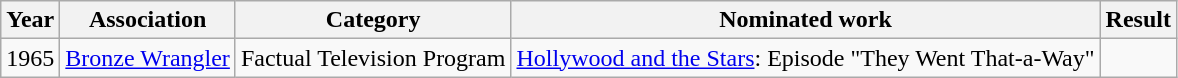<table class="wikitable">
<tr>
<th>Year</th>
<th>Association</th>
<th>Category</th>
<th>Nominated work</th>
<th>Result</th>
</tr>
<tr>
<td>1965</td>
<td><a href='#'>Bronze Wrangler</a></td>
<td>Factual Television Program</td>
<td><a href='#'>Hollywood and the Stars</a>: Episode "They Went That-a-Way"</td>
<td></td>
</tr>
</table>
